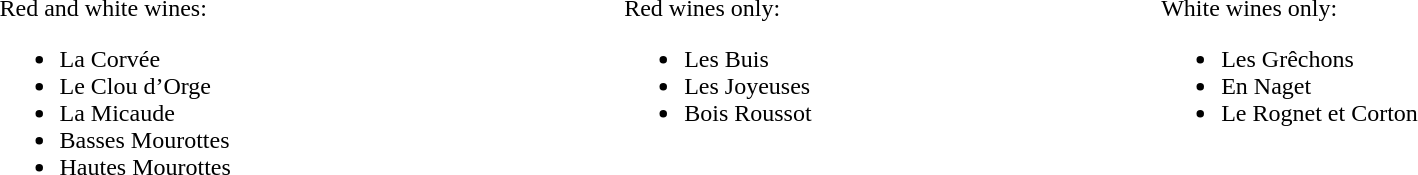<table border="0" width="100%">
<tr ---- valign="top">
<td width="33%"><br>Red and white wines:<ul><li>La Corvée</li><li>Le Clou d’Orge</li><li>La Micaude</li><li>Basses Mourottes</li><li>Hautes Mourottes</li></ul></td>
<td><br>Red wines only:<ul><li>Les Buis</li><li>Les Joyeuses</li><li>Bois Roussot</li></ul></td>
<td><br>White wines only:<ul><li>Les Grêchons</li><li>En Naget</li><li>Le Rognet et Corton</li></ul></td>
</tr>
</table>
